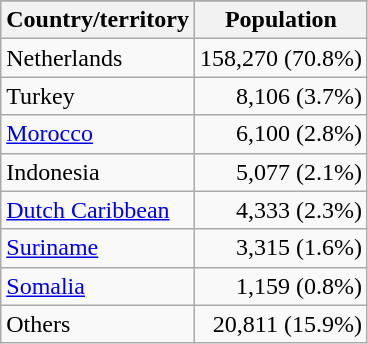<table class="wikitable">
<tr>
</tr>
<tr>
<th>Country/territory</th>
<th>Population</th>
</tr>
<tr>
<td> Netherlands</td>
<td style="text-align:right;">158,270 (70.8%)</td>
</tr>
<tr>
<td> Turkey</td>
<td style="text-align:right;">8,106 (3.7%)</td>
</tr>
<tr>
<td> <a href='#'>Morocco</a></td>
<td style="text-align:right;">6,100 (2.8%)</td>
</tr>
<tr>
<td> Indonesia</td>
<td style="text-align:right;">5,077 (2.1%)</td>
</tr>
<tr>
<td> <a href='#'>Dutch Caribbean</a></td>
<td style="text-align:right;">4,333 (2.3%)</td>
</tr>
<tr>
<td> <a href='#'>Suriname</a></td>
<td style="text-align:right;">3,315 (1.6%)</td>
</tr>
<tr>
<td> <a href='#'>Somalia</a></td>
<td style="text-align:right;">1,159 (0.8%)</td>
</tr>
<tr>
<td>Others</td>
<td style="text-align:right;">20,811 (15.9%)</td>
</tr>
</table>
